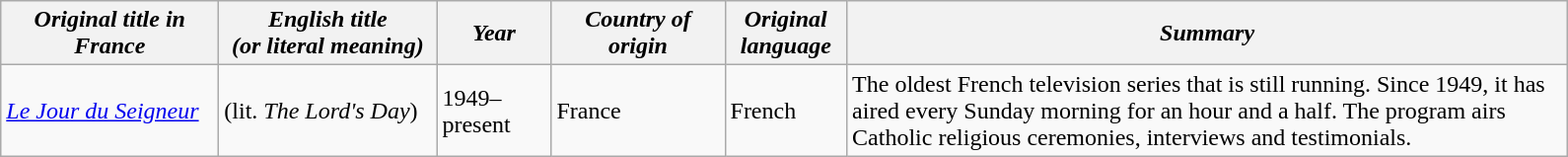<table class="wikitable">
<tr>
<th style="width:140px;"><em>Original title in France</em></th>
<th style="width:140px;"><em>English title<br>(or literal meaning)</em></th>
<th style="width:70px;"><em>Year</em></th>
<th style="width:110px;"><em>Country of origin</em></th>
<th style="width:75px;"><em>Original language</em></th>
<th style="width:480px;"><em>Summary</em></th>
</tr>
<tr>
<td><em><a href='#'>Le Jour du Seigneur</a></em></td>
<td>(lit. <em>The Lord's Day</em>)</td>
<td>1949–present</td>
<td>France</td>
<td>French</td>
<td>The oldest French television series that is still running. Since 1949, it has aired every Sunday morning for an hour and a half. The program airs Catholic religious ceremonies, interviews and testimonials.</td>
</tr>
</table>
